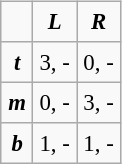<table border="1" align=right cellpadding="4" cellspacing="0" style="margin: 1em 1em 1em 1em; background: #f9f9f9; border: 1px #aaa solid; border-collapse: collapse; font-size: 95%;">
<tr>
<td></td>
<th><em>L</em></th>
<th><em>R</em></th>
</tr>
<tr>
<th><em>t</em></th>
<td>3, -</td>
<td>0, -</td>
</tr>
<tr>
<th><em>m</em></th>
<td>0, -</td>
<td>3, -</td>
</tr>
<tr>
<th><em>b</em></th>
<td>1, -</td>
<td>1, -</td>
</tr>
</table>
